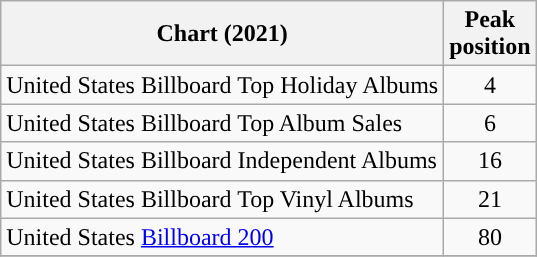<table class="wikitable">
<tr>
<th scope="col">Chart (2021)</th>
<th>Peak<br>position</th>
</tr>
<tr>
<td>United States Billboard Top Holiday Albums</td>
<td style="text-align:center;">4</td>
</tr>
<tr>
<td>United States Billboard Top Album Sales</td>
<td style="text-align:center;">6</td>
</tr>
<tr>
<td>United States Billboard Independent Albums</td>
<td style="text-align:center;">16</td>
</tr>
<tr>
<td>United States Billboard Top Vinyl Albums</td>
<td style="text-align:center;">21</td>
</tr>
<tr>
<td>United States <a href='#'>Billboard 200</a></td>
<td style="text-align:center;">80</td>
</tr>
<tr>
</tr>
</table>
